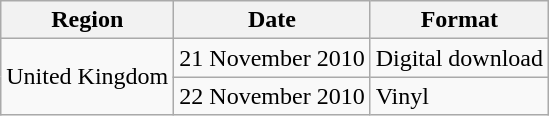<table class=wikitable>
<tr>
<th>Region</th>
<th>Date</th>
<th>Format</th>
</tr>
<tr>
<td align="center" rowspan="2">United Kingdom</td>
<td>21 November 2010</td>
<td>Digital download</td>
</tr>
<tr>
<td>22 November 2010</td>
<td>Vinyl</td>
</tr>
</table>
